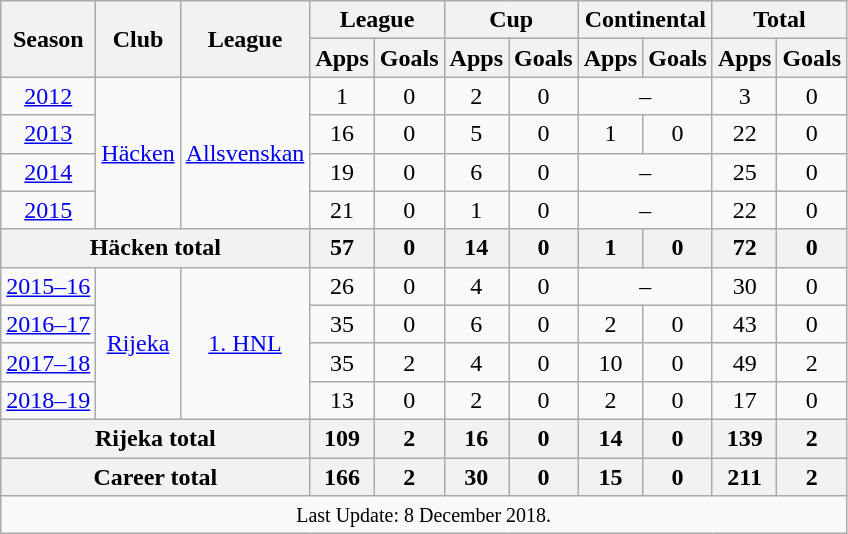<table class="wikitable" style="font-size:100%; text-align: center">
<tr>
<th rowspan="2">Season</th>
<th rowspan="2">Club</th>
<th rowspan="2">League</th>
<th colspan="2">League</th>
<th colspan="2">Cup</th>
<th colspan="2">Continental</th>
<th colspan="2">Total</th>
</tr>
<tr>
<th>Apps</th>
<th>Goals</th>
<th>Apps</th>
<th>Goals</th>
<th>Apps</th>
<th>Goals</th>
<th>Apps</th>
<th>Goals</th>
</tr>
<tr>
<td><a href='#'>2012</a></td>
<td rowspan="4" valign="center"><a href='#'>Häcken</a></td>
<td rowspan="4" valign="center"><a href='#'>Allsvenskan</a></td>
<td>1</td>
<td>0</td>
<td>2</td>
<td>0</td>
<td colspan="2">–</td>
<td>3</td>
<td>0</td>
</tr>
<tr>
<td><a href='#'>2013</a></td>
<td>16</td>
<td>0</td>
<td>5</td>
<td>0</td>
<td>1</td>
<td>0</td>
<td>22</td>
<td>0</td>
</tr>
<tr>
<td><a href='#'>2014</a></td>
<td>19</td>
<td>0</td>
<td>6</td>
<td>0</td>
<td colspan="2">–</td>
<td>25</td>
<td>0</td>
</tr>
<tr>
<td><a href='#'>2015</a></td>
<td>21</td>
<td>0</td>
<td>1</td>
<td>0</td>
<td colspan="2">–</td>
<td>22</td>
<td>0</td>
</tr>
<tr>
<th colspan="3" valign="center">Häcken total</th>
<th>57</th>
<th>0</th>
<th>14</th>
<th>0</th>
<th>1</th>
<th>0</th>
<th>72</th>
<th>0</th>
</tr>
<tr>
<td><a href='#'>2015–16</a></td>
<td rowspan="4" valign="center"><a href='#'>Rijeka</a></td>
<td rowspan="4" valign="center"><a href='#'>1. HNL</a></td>
<td>26</td>
<td>0</td>
<td>4</td>
<td>0</td>
<td colspan="2">–</td>
<td>30</td>
<td>0</td>
</tr>
<tr>
<td><a href='#'>2016–17</a></td>
<td>35</td>
<td>0</td>
<td>6</td>
<td>0</td>
<td>2</td>
<td>0</td>
<td>43</td>
<td>0</td>
</tr>
<tr>
<td><a href='#'>2017–18</a></td>
<td>35</td>
<td>2</td>
<td>4</td>
<td>0</td>
<td>10</td>
<td>0</td>
<td>49</td>
<td>2</td>
</tr>
<tr>
<td><a href='#'>2018–19</a></td>
<td>13</td>
<td>0</td>
<td>2</td>
<td>0</td>
<td>2</td>
<td>0</td>
<td>17</td>
<td>0</td>
</tr>
<tr>
<th colspan="3" valign="center">Rijeka total</th>
<th>109</th>
<th>2</th>
<th>16</th>
<th>0</th>
<th>14</th>
<th>0</th>
<th>139</th>
<th>2</th>
</tr>
<tr>
<th colspan=3>Career total</th>
<th>166</th>
<th>2</th>
<th>30</th>
<th>0</th>
<th>15</th>
<th>0</th>
<th>211</th>
<th>2</th>
</tr>
<tr>
<td colspan="11"><small>Last Update: 8 December 2018.</small></td>
</tr>
</table>
